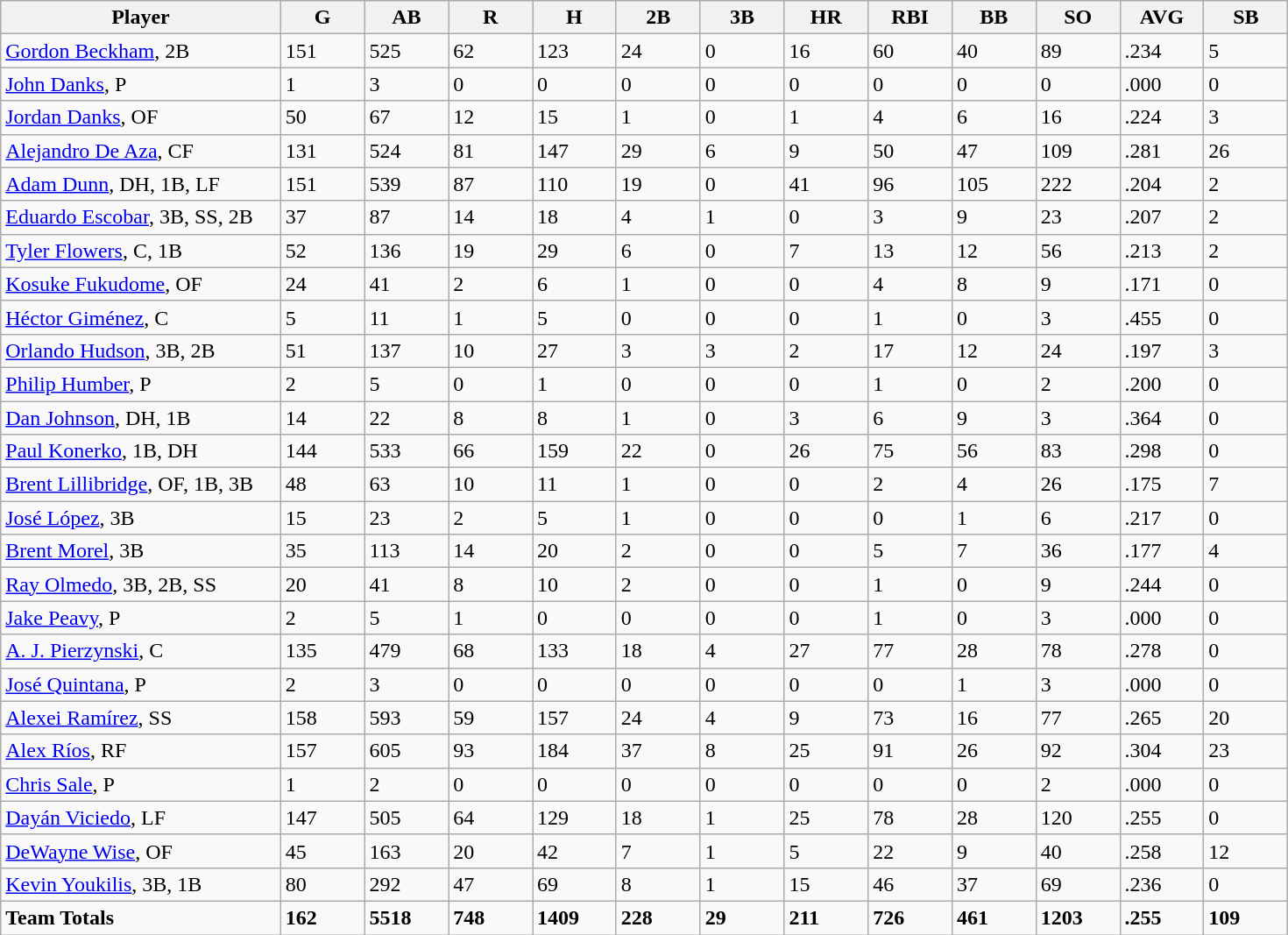<table class="wikitable sortable">
<tr>
<th bgcolor="#DDDDFF" width="20%">Player</th>
<th bgcolor="#DDDDFF" width="6%">G</th>
<th bgcolor="#DDDDFF" width="6%">AB</th>
<th bgcolor="#DDDDFF" width="6%">R</th>
<th bgcolor="#DDDDFF" width="6%">H</th>
<th bgcolor="#DDDDFF" width="6%">2B</th>
<th bgcolor="#DDDDFF" width="6%">3B</th>
<th bgcolor="#DDDDFF" width="6%">HR</th>
<th bgcolor="#DDDDFF" width="6%">RBI</th>
<th bgcolor="#DDDDFF" width="6%">BB</th>
<th bgcolor="#DDDDFF" width="6%">SO</th>
<th bgcolor="#DDDDFF" width="6%">AVG</th>
<th bgcolor="#DDDDFF" width="6%">SB</th>
</tr>
<tr>
<td><a href='#'>Gordon Beckham</a>, 2B</td>
<td>151</td>
<td>525</td>
<td>62</td>
<td>123</td>
<td>24</td>
<td>0</td>
<td>16</td>
<td>60</td>
<td>40</td>
<td>89</td>
<td>.234</td>
<td>5</td>
</tr>
<tr>
<td><a href='#'>John Danks</a>, P</td>
<td>1</td>
<td>3</td>
<td>0</td>
<td>0</td>
<td>0</td>
<td>0</td>
<td>0</td>
<td>0</td>
<td>0</td>
<td>0</td>
<td>.000</td>
<td>0</td>
</tr>
<tr>
<td><a href='#'>Jordan Danks</a>, OF</td>
<td>50</td>
<td>67</td>
<td>12</td>
<td>15</td>
<td>1</td>
<td>0</td>
<td>1</td>
<td>4</td>
<td>6</td>
<td>16</td>
<td>.224</td>
<td>3</td>
</tr>
<tr>
<td><a href='#'>Alejandro De Aza</a>, CF</td>
<td>131</td>
<td>524</td>
<td>81</td>
<td>147</td>
<td>29</td>
<td>6</td>
<td>9</td>
<td>50</td>
<td>47</td>
<td>109</td>
<td>.281</td>
<td>26</td>
</tr>
<tr>
<td><a href='#'>Adam Dunn</a>, DH, 1B, LF</td>
<td>151</td>
<td>539</td>
<td>87</td>
<td>110</td>
<td>19</td>
<td>0</td>
<td>41</td>
<td>96</td>
<td>105</td>
<td>222</td>
<td>.204</td>
<td>2</td>
</tr>
<tr>
<td><a href='#'>Eduardo Escobar</a>, 3B, SS, 2B</td>
<td>37</td>
<td>87</td>
<td>14</td>
<td>18</td>
<td>4</td>
<td>1</td>
<td>0</td>
<td>3</td>
<td>9</td>
<td>23</td>
<td>.207</td>
<td>2</td>
</tr>
<tr>
<td><a href='#'>Tyler Flowers</a>, C, 1B</td>
<td>52</td>
<td>136</td>
<td>19</td>
<td>29</td>
<td>6</td>
<td>0</td>
<td>7</td>
<td>13</td>
<td>12</td>
<td>56</td>
<td>.213</td>
<td>2</td>
</tr>
<tr>
<td><a href='#'>Kosuke Fukudome</a>, OF</td>
<td>24</td>
<td>41</td>
<td>2</td>
<td>6</td>
<td>1</td>
<td>0</td>
<td>0</td>
<td>4</td>
<td>8</td>
<td>9</td>
<td>.171</td>
<td>0</td>
</tr>
<tr>
<td><a href='#'>Héctor Giménez</a>, C</td>
<td>5</td>
<td>11</td>
<td>1</td>
<td>5</td>
<td>0</td>
<td>0</td>
<td>0</td>
<td>1</td>
<td>0</td>
<td>3</td>
<td>.455</td>
<td>0</td>
</tr>
<tr>
<td><a href='#'>Orlando Hudson</a>, 3B, 2B</td>
<td>51</td>
<td>137</td>
<td>10</td>
<td>27</td>
<td>3</td>
<td>3</td>
<td>2</td>
<td>17</td>
<td>12</td>
<td>24</td>
<td>.197</td>
<td>3</td>
</tr>
<tr>
<td><a href='#'>Philip Humber</a>, P</td>
<td>2</td>
<td>5</td>
<td>0</td>
<td>1</td>
<td>0</td>
<td>0</td>
<td>0</td>
<td>1</td>
<td>0</td>
<td>2</td>
<td>.200</td>
<td>0</td>
</tr>
<tr>
<td><a href='#'>Dan Johnson</a>, DH, 1B</td>
<td>14</td>
<td>22</td>
<td>8</td>
<td>8</td>
<td>1</td>
<td>0</td>
<td>3</td>
<td>6</td>
<td>9</td>
<td>3</td>
<td>.364</td>
<td>0</td>
</tr>
<tr>
<td><a href='#'>Paul Konerko</a>, 1B, DH</td>
<td>144</td>
<td>533</td>
<td>66</td>
<td>159</td>
<td>22</td>
<td>0</td>
<td>26</td>
<td>75</td>
<td>56</td>
<td>83</td>
<td>.298</td>
<td>0</td>
</tr>
<tr>
<td><a href='#'>Brent Lillibridge</a>, OF, 1B, 3B</td>
<td>48</td>
<td>63</td>
<td>10</td>
<td>11</td>
<td>1</td>
<td>0</td>
<td>0</td>
<td>2</td>
<td>4</td>
<td>26</td>
<td>.175</td>
<td>7</td>
</tr>
<tr>
<td><a href='#'>José López</a>, 3B</td>
<td>15</td>
<td>23</td>
<td>2</td>
<td>5</td>
<td>1</td>
<td>0</td>
<td>0</td>
<td>0</td>
<td>1</td>
<td>6</td>
<td>.217</td>
<td>0</td>
</tr>
<tr>
<td><a href='#'>Brent Morel</a>, 3B</td>
<td>35</td>
<td>113</td>
<td>14</td>
<td>20</td>
<td>2</td>
<td>0</td>
<td>0</td>
<td>5</td>
<td>7</td>
<td>36</td>
<td>.177</td>
<td>4</td>
</tr>
<tr>
<td><a href='#'>Ray Olmedo</a>, 3B, 2B, SS</td>
<td>20</td>
<td>41</td>
<td>8</td>
<td>10</td>
<td>2</td>
<td>0</td>
<td>0</td>
<td>1</td>
<td>0</td>
<td>9</td>
<td>.244</td>
<td>0</td>
</tr>
<tr>
<td><a href='#'>Jake Peavy</a>, P</td>
<td>2</td>
<td>5</td>
<td>1</td>
<td>0</td>
<td>0</td>
<td>0</td>
<td>0</td>
<td>1</td>
<td>0</td>
<td>3</td>
<td>.000</td>
<td>0</td>
</tr>
<tr>
<td><a href='#'>A. J. Pierzynski</a>, C</td>
<td>135</td>
<td>479</td>
<td>68</td>
<td>133</td>
<td>18</td>
<td>4</td>
<td>27</td>
<td>77</td>
<td>28</td>
<td>78</td>
<td>.278</td>
<td>0</td>
</tr>
<tr>
<td><a href='#'>José Quintana</a>, P</td>
<td>2</td>
<td>3</td>
<td>0</td>
<td>0</td>
<td>0</td>
<td>0</td>
<td>0</td>
<td>0</td>
<td>1</td>
<td>3</td>
<td>.000</td>
<td>0</td>
</tr>
<tr>
<td><a href='#'>Alexei Ramírez</a>, SS</td>
<td>158</td>
<td>593</td>
<td>59</td>
<td>157</td>
<td>24</td>
<td>4</td>
<td>9</td>
<td>73</td>
<td>16</td>
<td>77</td>
<td>.265</td>
<td>20</td>
</tr>
<tr>
<td><a href='#'>Alex Ríos</a>, RF</td>
<td>157</td>
<td>605</td>
<td>93</td>
<td>184</td>
<td>37</td>
<td>8</td>
<td>25</td>
<td>91</td>
<td>26</td>
<td>92</td>
<td>.304</td>
<td>23</td>
</tr>
<tr>
<td><a href='#'>Chris Sale</a>, P</td>
<td>1</td>
<td>2</td>
<td>0</td>
<td>0</td>
<td>0</td>
<td>0</td>
<td>0</td>
<td>0</td>
<td>0</td>
<td>2</td>
<td>.000</td>
<td>0</td>
</tr>
<tr>
<td><a href='#'>Dayán Viciedo</a>, LF</td>
<td>147</td>
<td>505</td>
<td>64</td>
<td>129</td>
<td>18</td>
<td>1</td>
<td>25</td>
<td>78</td>
<td>28</td>
<td>120</td>
<td>.255</td>
<td>0</td>
</tr>
<tr>
<td><a href='#'>DeWayne Wise</a>, OF</td>
<td>45</td>
<td>163</td>
<td>20</td>
<td>42</td>
<td>7</td>
<td>1</td>
<td>5</td>
<td>22</td>
<td>9</td>
<td>40</td>
<td>.258</td>
<td>12</td>
</tr>
<tr>
<td><a href='#'>Kevin Youkilis</a>, 3B, 1B</td>
<td>80</td>
<td>292</td>
<td>47</td>
<td>69</td>
<td>8</td>
<td>1</td>
<td>15</td>
<td>46</td>
<td>37</td>
<td>69</td>
<td>.236</td>
<td>0</td>
</tr>
<tr>
<td><strong>Team Totals</strong></td>
<td><strong>162</strong></td>
<td><strong>5518</strong></td>
<td><strong>748</strong></td>
<td><strong>1409</strong></td>
<td><strong>228</strong></td>
<td><strong>29</strong></td>
<td><strong>211</strong></td>
<td><strong>726</strong></td>
<td><strong>461</strong></td>
<td><strong>1203</strong></td>
<td><strong>.255</strong></td>
<td><strong>109</strong></td>
</tr>
</table>
